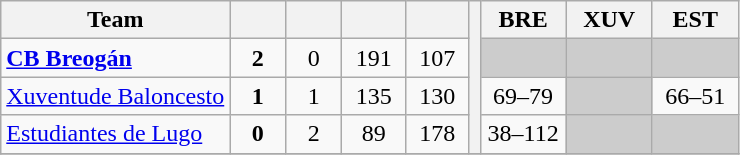<table class="wikitable" style="text-align:center">
<tr>
<th>Team</th>
<th width=30></th>
<th width=30></th>
<th width=35></th>
<th width=35></th>
<th rowspan=4></th>
<th width=50>BRE</th>
<th width=50>XUV</th>
<th width=50>EST</th>
</tr>
<tr>
<td align="left"><strong><a href='#'>CB Breogán</a></strong></td>
<td><strong>2</strong></td>
<td>0</td>
<td>191</td>
<td>107</td>
<td style="background:#cccccc"></td>
<td style="background:#cccccc"></td>
<td style="background:#cccccc"></td>
</tr>
<tr>
<td align="left"><a href='#'>Xuventude Baloncesto</a></td>
<td><strong>1</strong></td>
<td>1</td>
<td>135</td>
<td>130</td>
<td>69–79</td>
<td style="background:#cccccc"></td>
<td>66–51</td>
</tr>
<tr>
<td align="left"><a href='#'>Estudiantes de Lugo</a></td>
<td><strong>0</strong></td>
<td>2</td>
<td>89</td>
<td>178</td>
<td>38–112</td>
<td style="background:#cccccc"></td>
<td style="background:#cccccc"></td>
</tr>
<tr>
</tr>
</table>
